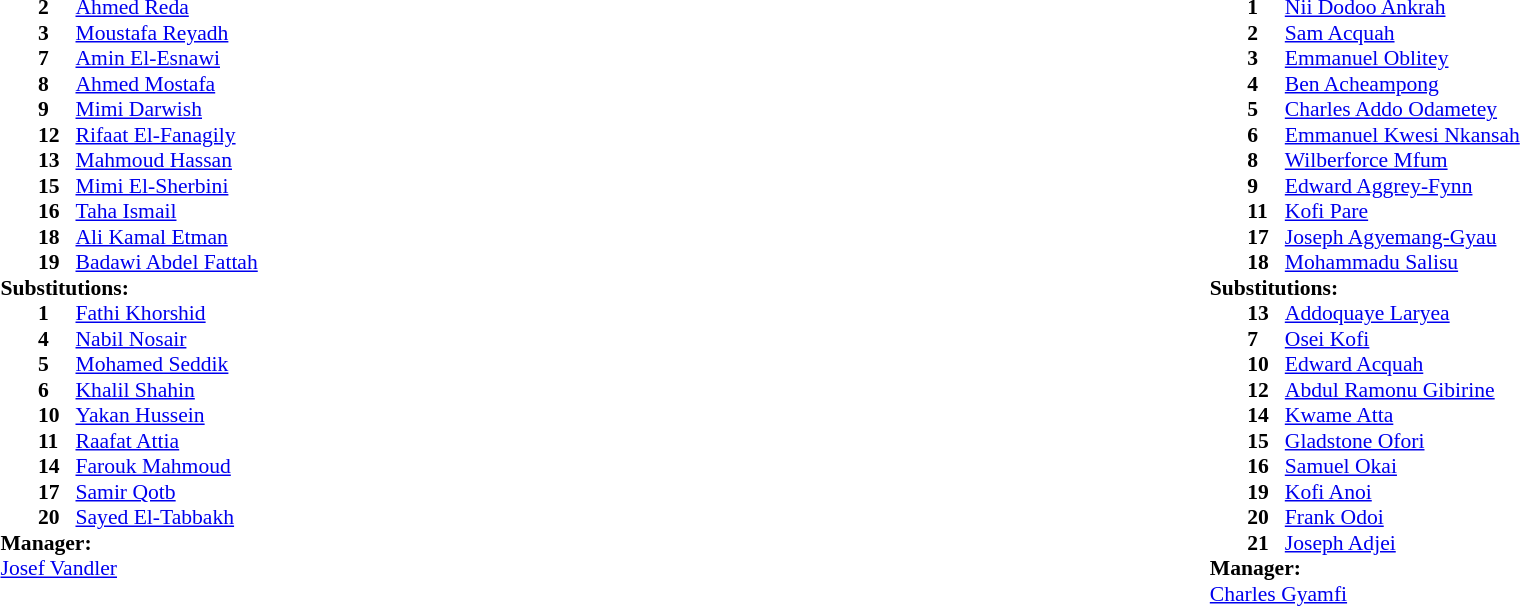<table width="100%">
<tr>
<td valign="top" width="40%"><br><table style="font-size:90%" cellspacing="0" cellpadding="0">
<tr>
<th width=25></th>
<th width=25></th>
</tr>
<tr>
<td></td>
<td><strong>2</strong></td>
<td><a href='#'>Ahmed Reda</a></td>
</tr>
<tr>
<td></td>
<td><strong>3</strong></td>
<td><a href='#'>Moustafa Reyadh</a></td>
</tr>
<tr>
<td></td>
<td><strong>7</strong></td>
<td><a href='#'>Amin El-Esnawi</a></td>
</tr>
<tr>
<td></td>
<td><strong>8</strong></td>
<td><a href='#'>Ahmed Mostafa</a></td>
</tr>
<tr>
<td></td>
<td><strong>9</strong></td>
<td><a href='#'>Mimi Darwish</a></td>
</tr>
<tr>
<td></td>
<td><strong>12</strong></td>
<td><a href='#'>Rifaat El-Fanagily</a></td>
</tr>
<tr>
<td></td>
<td><strong>13</strong></td>
<td><a href='#'>Mahmoud Hassan</a></td>
</tr>
<tr>
<td></td>
<td><strong>15</strong></td>
<td><a href='#'>Mimi El-Sherbini</a></td>
</tr>
<tr>
<td></td>
<td><strong>16</strong></td>
<td><a href='#'>Taha Ismail</a></td>
</tr>
<tr>
<td></td>
<td><strong>18</strong></td>
<td><a href='#'>Ali Kamal Etman</a></td>
</tr>
<tr>
<td></td>
<td><strong>19</strong></td>
<td><a href='#'>Badawi Abdel Fattah</a></td>
</tr>
<tr>
<td colspan=3><strong>Substitutions:</strong></td>
</tr>
<tr>
<td></td>
<td><strong>1</strong></td>
<td><a href='#'>Fathi Khorshid</a></td>
</tr>
<tr>
<td></td>
<td><strong>4</strong></td>
<td><a href='#'>Nabil Nosair</a></td>
</tr>
<tr>
<td></td>
<td><strong>5</strong></td>
<td><a href='#'>Mohamed Seddik</a></td>
</tr>
<tr>
<td></td>
<td><strong>6</strong></td>
<td><a href='#'>Khalil Shahin</a></td>
</tr>
<tr>
<td></td>
<td><strong>10</strong></td>
<td><a href='#'>Yakan Hussein</a></td>
</tr>
<tr>
<td></td>
<td><strong>11</strong></td>
<td><a href='#'>Raafat Attia</a></td>
</tr>
<tr>
<td></td>
<td><strong>14</strong></td>
<td><a href='#'>Farouk Mahmoud</a></td>
</tr>
<tr>
<td></td>
<td><strong>17</strong></td>
<td><a href='#'>Samir Qotb</a></td>
</tr>
<tr>
<td></td>
<td><strong>20</strong></td>
<td><a href='#'>Sayed El-Tabbakh</a></td>
</tr>
<tr>
<td colspan=3><strong>Manager:</strong></td>
</tr>
<tr>
<td colspan=3> <a href='#'>Josef Vandler</a></td>
</tr>
</table>
</td>
<td valign="top" width="50%"><br><table style="font-size:90%; margin:auto" cellspacing="0" cellpadding="0">
<tr>
<th width=25></th>
<th width=25></th>
</tr>
<tr>
<td></td>
<td><strong>1</strong></td>
<td><a href='#'>Nii Dodoo Ankrah</a></td>
</tr>
<tr>
<td></td>
<td><strong>2</strong></td>
<td><a href='#'>Sam Acquah</a></td>
</tr>
<tr>
<td></td>
<td><strong>3</strong></td>
<td><a href='#'>Emmanuel Oblitey</a></td>
</tr>
<tr>
<td></td>
<td><strong>4</strong></td>
<td><a href='#'>Ben Acheampong</a></td>
</tr>
<tr>
<td></td>
<td><strong>5</strong></td>
<td><a href='#'>Charles Addo Odametey</a></td>
</tr>
<tr>
<td></td>
<td><strong>6</strong></td>
<td><a href='#'>Emmanuel Kwesi Nkansah</a></td>
</tr>
<tr>
<td></td>
<td><strong>8</strong></td>
<td><a href='#'>Wilberforce Mfum</a></td>
</tr>
<tr>
<td></td>
<td><strong>9</strong></td>
<td><a href='#'>Edward Aggrey-Fynn</a></td>
</tr>
<tr>
<td></td>
<td><strong>11</strong></td>
<td><a href='#'>Kofi Pare</a></td>
</tr>
<tr>
<td></td>
<td><strong>17</strong></td>
<td><a href='#'>Joseph Agyemang-Gyau</a></td>
</tr>
<tr>
<td></td>
<td><strong>18</strong></td>
<td><a href='#'>Mohammadu Salisu</a></td>
</tr>
<tr>
<td colspan=3><strong>Substitutions:</strong></td>
</tr>
<tr>
<td></td>
<td><strong>13</strong></td>
<td><a href='#'>Addoquaye Laryea</a></td>
</tr>
<tr>
<td></td>
<td><strong>7</strong></td>
<td><a href='#'>Osei Kofi</a></td>
</tr>
<tr>
<td></td>
<td><strong>10</strong></td>
<td><a href='#'>Edward Acquah</a></td>
</tr>
<tr>
<td></td>
<td><strong>12</strong></td>
<td><a href='#'>Abdul Ramonu Gibirine</a></td>
</tr>
<tr>
<td></td>
<td><strong>14</strong></td>
<td><a href='#'>Kwame Atta</a></td>
</tr>
<tr>
<td></td>
<td><strong>15</strong></td>
<td><a href='#'>Gladstone Ofori</a></td>
</tr>
<tr>
<td></td>
<td><strong>16</strong></td>
<td><a href='#'>Samuel Okai</a></td>
</tr>
<tr>
<td></td>
<td><strong>19</strong></td>
<td><a href='#'>Kofi Anoi</a></td>
</tr>
<tr>
<td></td>
<td><strong>20</strong></td>
<td><a href='#'>Frank Odoi</a></td>
</tr>
<tr>
<td></td>
<td><strong>21</strong></td>
<td><a href='#'>Joseph Adjei</a></td>
</tr>
<tr>
<td colspan=3><strong>Manager:</strong></td>
</tr>
<tr>
<td colspan=3> <a href='#'>Charles Gyamfi</a></td>
</tr>
</table>
</td>
</tr>
</table>
